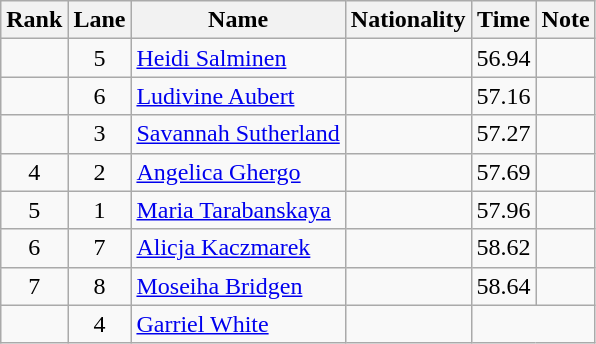<table class="wikitable sortable" style="text-align:center">
<tr>
<th>Rank</th>
<th>Lane</th>
<th>Name</th>
<th>Nationality</th>
<th>Time</th>
<th>Note</th>
</tr>
<tr>
<td></td>
<td>5</td>
<td align=left><a href='#'>Heidi Salminen</a></td>
<td align=left></td>
<td>56.94</td>
<td></td>
</tr>
<tr>
<td></td>
<td>6</td>
<td align=left><a href='#'>Ludivine Aubert</a></td>
<td align=left></td>
<td>57.16</td>
<td></td>
</tr>
<tr>
<td></td>
<td>3</td>
<td align=left><a href='#'>Savannah Sutherland</a></td>
<td align=left></td>
<td>57.27</td>
<td></td>
</tr>
<tr>
<td>4</td>
<td>2</td>
<td align=left><a href='#'>Angelica Ghergo</a></td>
<td align=left></td>
<td>57.69</td>
<td></td>
</tr>
<tr>
<td>5</td>
<td>1</td>
<td align=left><a href='#'>Maria Tarabanskaya</a></td>
<td align=left></td>
<td>57.96</td>
<td></td>
</tr>
<tr>
<td>6</td>
<td>7</td>
<td align=left><a href='#'>Alicja Kaczmarek</a></td>
<td align=left></td>
<td>58.62</td>
<td></td>
</tr>
<tr>
<td>7</td>
<td>8</td>
<td align=left><a href='#'>Moseiha Bridgen</a></td>
<td align=left></td>
<td>58.64</td>
<td></td>
</tr>
<tr>
<td></td>
<td>4</td>
<td align=left><a href='#'>Garriel White</a></td>
<td align=left></td>
<td colspan=2></td>
</tr>
</table>
